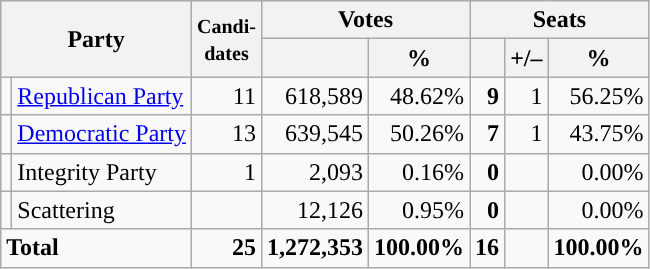<table class="wikitable" style="font-size:100%; text-align:right;">
<tr>
<th colspan=2 rowspan=2>Party</th>
<th rowspan=2><small>Candi-<br>dates</small></th>
<th colspan=2>Votes</th>
<th colspan=3>Seats</th>
</tr>
<tr>
<th></th>
<th>%</th>
<th></th>
<th>+/–</th>
<th>%</th>
</tr>
<tr>
<td style="background:"></td>
<td align=left><a href='#'>Republican Party</a></td>
<td>11</td>
<td>618,589</td>
<td>48.62%</td>
<td><strong>9</strong></td>
<td>1</td>
<td>56.25%</td>
</tr>
<tr>
<td style="background:"></td>
<td align=left><a href='#'>Democratic Party</a></td>
<td>13</td>
<td>639,545</td>
<td>50.26%</td>
<td><strong>7</strong></td>
<td>1</td>
<td>43.75%</td>
</tr>
<tr>
<td></td>
<td align=left>Integrity Party</td>
<td>1</td>
<td>2,093</td>
<td>0.16%</td>
<td><strong>0</strong></td>
<td></td>
<td>0.00%</td>
</tr>
<tr>
<td></td>
<td align=left>Scattering</td>
<td></td>
<td>12,126</td>
<td>0.95%</td>
<td><strong>0</strong></td>
<td></td>
<td>0.00%</td>
</tr>
<tr style="font-weight:bold">
<td colspan=2 align=left>Total</td>
<td>25</td>
<td>1,272,353</td>
<td>100.00%</td>
<td>16</td>
<td></td>
<td>100.00%</td>
</tr>
</table>
